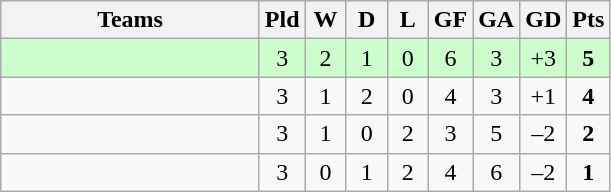<table class="wikitable" style="text-align: center;">
<tr>
<th width=165>Teams</th>
<th width=20>Pld</th>
<th width=20>W</th>
<th width=20>D</th>
<th width=20>L</th>
<th width=20>GF</th>
<th width=20>GA</th>
<th width=20>GD</th>
<th width=20>Pts</th>
</tr>
<tr align=center style="background:#ccffcc;">
<td style="text-align:left;"></td>
<td>3</td>
<td>2</td>
<td>1</td>
<td>0</td>
<td>6</td>
<td>3</td>
<td>+3</td>
<td><strong>5</strong></td>
</tr>
<tr align=center>
<td style="text-align:left;"></td>
<td>3</td>
<td>1</td>
<td>2</td>
<td>0</td>
<td>4</td>
<td>3</td>
<td>+1</td>
<td><strong>4</strong></td>
</tr>
<tr align=center>
<td style="text-align:left;"></td>
<td>3</td>
<td>1</td>
<td>0</td>
<td>2</td>
<td>3</td>
<td>5</td>
<td>–2</td>
<td><strong>2</strong></td>
</tr>
<tr align=center>
<td style="text-align:left;"></td>
<td>3</td>
<td>0</td>
<td>1</td>
<td>2</td>
<td>4</td>
<td>6</td>
<td>–2</td>
<td><strong>1</strong></td>
</tr>
</table>
